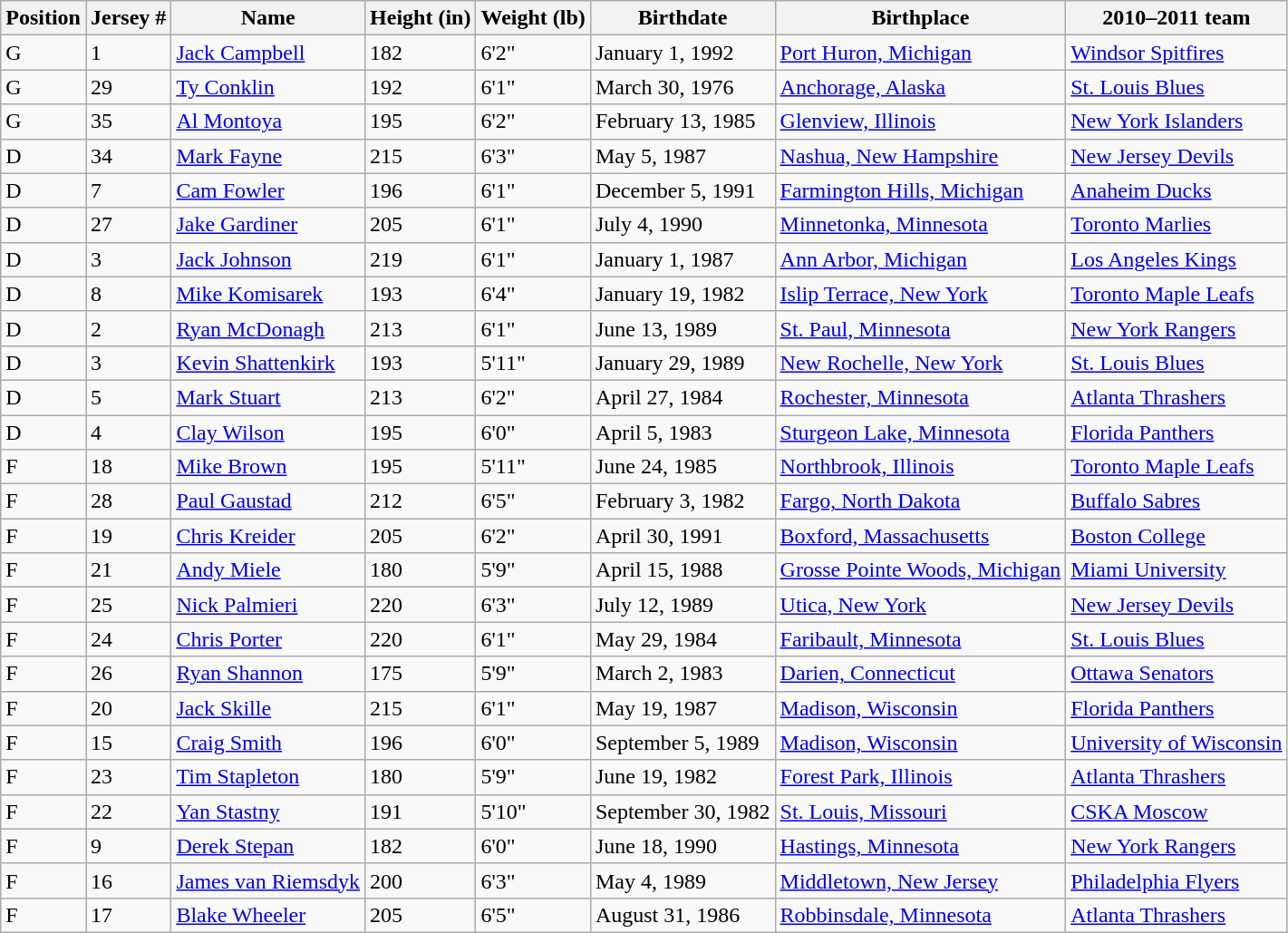<table class="wikitable sortable">
<tr>
<th>Position</th>
<th>Jersey #</th>
<th>Name</th>
<th>Height (in)</th>
<th>Weight (lb)</th>
<th>Birthdate</th>
<th>Birthplace</th>
<th>2010–2011 team</th>
</tr>
<tr>
<td>G</td>
<td>1</td>
<td><a href='#'>Jack Campbell</a></td>
<td>182</td>
<td>6'2"</td>
<td>January 1, 1992</td>
<td><a href='#'>Port Huron, Michigan</a></td>
<td><a href='#'>Windsor Spitfires</a></td>
</tr>
<tr>
<td>G</td>
<td>29</td>
<td><a href='#'>Ty Conklin</a></td>
<td>192</td>
<td>6'1"</td>
<td>March 30, 1976</td>
<td><a href='#'>Anchorage, Alaska</a></td>
<td><a href='#'>St. Louis Blues</a></td>
</tr>
<tr>
<td>G</td>
<td>35</td>
<td><a href='#'>Al Montoya</a></td>
<td>195</td>
<td>6'2"</td>
<td>February 13, 1985</td>
<td><a href='#'>Glenview, Illinois</a></td>
<td><a href='#'>New York Islanders</a></td>
</tr>
<tr>
<td>D</td>
<td>34</td>
<td><a href='#'>Mark Fayne</a></td>
<td>215</td>
<td>6'3"</td>
<td>May 5, 1987</td>
<td><a href='#'>Nashua, New Hampshire</a></td>
<td><a href='#'>New Jersey Devils</a></td>
</tr>
<tr>
<td>D</td>
<td>7</td>
<td><a href='#'>Cam Fowler</a></td>
<td>196</td>
<td>6'1"</td>
<td>December 5, 1991</td>
<td><a href='#'>Farmington Hills, Michigan</a></td>
<td><a href='#'>Anaheim Ducks</a></td>
</tr>
<tr>
<td>D</td>
<td>27</td>
<td><a href='#'>Jake Gardiner</a></td>
<td>205</td>
<td>6'1"</td>
<td>July 4, 1990</td>
<td><a href='#'>Minnetonka, Minnesota</a></td>
<td><a href='#'>Toronto Marlies</a></td>
</tr>
<tr>
<td>D</td>
<td>3</td>
<td><a href='#'>Jack Johnson</a></td>
<td>219</td>
<td>6'1"</td>
<td>January 1, 1987</td>
<td><a href='#'>Ann Arbor, Michigan</a></td>
<td><a href='#'>Los Angeles Kings</a></td>
</tr>
<tr>
<td>D</td>
<td>8</td>
<td><a href='#'>Mike Komisarek</a></td>
<td>193</td>
<td>6'4"</td>
<td>January 19, 1982</td>
<td><a href='#'>Islip Terrace, New York</a></td>
<td><a href='#'>Toronto Maple Leafs</a></td>
</tr>
<tr>
<td>D</td>
<td>2</td>
<td><a href='#'>Ryan McDonagh</a></td>
<td>213</td>
<td>6'1"</td>
<td>June 13, 1989</td>
<td><a href='#'>St. Paul, Minnesota</a></td>
<td><a href='#'>New York Rangers</a></td>
</tr>
<tr>
<td>D</td>
<td>3</td>
<td><a href='#'>Kevin Shattenkirk</a></td>
<td>193</td>
<td>5'11"</td>
<td>January 29, 1989</td>
<td><a href='#'>New Rochelle, New York</a></td>
<td><a href='#'>St. Louis Blues</a></td>
</tr>
<tr>
<td>D</td>
<td>5</td>
<td><a href='#'>Mark Stuart</a></td>
<td>213</td>
<td>6'2"</td>
<td>April 27, 1984</td>
<td><a href='#'>Rochester, Minnesota</a></td>
<td><a href='#'>Atlanta Thrashers</a></td>
</tr>
<tr>
<td>D</td>
<td>4</td>
<td><a href='#'>Clay Wilson</a></td>
<td>195</td>
<td>6'0"</td>
<td>April 5, 1983</td>
<td><a href='#'>Sturgeon Lake, Minnesota</a></td>
<td><a href='#'>Florida Panthers</a></td>
</tr>
<tr>
<td>F</td>
<td>18</td>
<td><a href='#'>Mike Brown</a></td>
<td>195</td>
<td>5'11"</td>
<td>June 24, 1985</td>
<td><a href='#'>Northbrook, Illinois</a></td>
<td><a href='#'>Toronto Maple Leafs</a></td>
</tr>
<tr>
<td>F</td>
<td>28</td>
<td><a href='#'>Paul Gaustad</a></td>
<td>212</td>
<td>6'5"</td>
<td>February 3, 1982</td>
<td><a href='#'>Fargo, North Dakota</a></td>
<td><a href='#'>Buffalo Sabres</a></td>
</tr>
<tr>
<td>F</td>
<td>19</td>
<td><a href='#'>Chris Kreider</a></td>
<td>205</td>
<td>6'2"</td>
<td>April 30, 1991</td>
<td><a href='#'>Boxford, Massachusetts</a></td>
<td><a href='#'>Boston College</a></td>
</tr>
<tr>
<td>F</td>
<td>21</td>
<td><a href='#'>Andy Miele</a></td>
<td>180</td>
<td>5'9"</td>
<td>April 15, 1988</td>
<td><a href='#'>Grosse Pointe Woods, Michigan</a></td>
<td><a href='#'>Miami University</a></td>
</tr>
<tr>
<td>F</td>
<td>25</td>
<td><a href='#'>Nick Palmieri</a></td>
<td>220</td>
<td>6'3"</td>
<td>July 12, 1989</td>
<td><a href='#'>Utica, New York</a></td>
<td><a href='#'>New Jersey Devils</a></td>
</tr>
<tr>
<td>F</td>
<td>24</td>
<td><a href='#'>Chris Porter</a></td>
<td>220</td>
<td>6'1"</td>
<td>May 29, 1984</td>
<td><a href='#'>Faribault, Minnesota</a></td>
<td><a href='#'>St. Louis Blues</a></td>
</tr>
<tr>
<td>F</td>
<td>26</td>
<td><a href='#'>Ryan Shannon</a></td>
<td>175</td>
<td>5'9"</td>
<td>March 2, 1983</td>
<td><a href='#'>Darien, Connecticut</a></td>
<td><a href='#'>Ottawa Senators</a></td>
</tr>
<tr>
<td>F</td>
<td>20</td>
<td><a href='#'>Jack Skille</a></td>
<td>215</td>
<td>6'1"</td>
<td>May 19, 1987</td>
<td><a href='#'>Madison, Wisconsin</a></td>
<td><a href='#'>Florida Panthers</a></td>
</tr>
<tr>
<td>F</td>
<td>15</td>
<td><a href='#'>Craig Smith</a></td>
<td>196</td>
<td>6'0"</td>
<td>September 5, 1989</td>
<td><a href='#'>Madison, Wisconsin</a></td>
<td><a href='#'>University of Wisconsin</a></td>
</tr>
<tr>
<td>F</td>
<td>23</td>
<td><a href='#'>Tim Stapleton</a></td>
<td>180</td>
<td>5'9"</td>
<td>June 19, 1982</td>
<td><a href='#'>Forest Park, Illinois</a></td>
<td><a href='#'>Atlanta Thrashers</a></td>
</tr>
<tr>
<td>F</td>
<td>22</td>
<td><a href='#'>Yan Stastny</a></td>
<td>191</td>
<td>5'10"</td>
<td>September 30, 1982</td>
<td><a href='#'>St. Louis, Missouri</a></td>
<td><a href='#'>CSKA Moscow</a></td>
</tr>
<tr>
<td>F</td>
<td>9</td>
<td><a href='#'>Derek Stepan</a></td>
<td>182</td>
<td>6'0"</td>
<td>June 18, 1990</td>
<td><a href='#'>Hastings, Minnesota</a></td>
<td><a href='#'>New York Rangers</a></td>
</tr>
<tr>
<td>F</td>
<td>16</td>
<td><a href='#'>James van Riemsdyk</a></td>
<td>200</td>
<td>6'3"</td>
<td>May 4, 1989</td>
<td><a href='#'>Middletown, New Jersey</a></td>
<td><a href='#'>Philadelphia Flyers</a></td>
</tr>
<tr>
<td>F</td>
<td>17</td>
<td><a href='#'>Blake Wheeler</a></td>
<td>205</td>
<td>6'5"</td>
<td>August 31, 1986</td>
<td><a href='#'>Robbinsdale, Minnesota</a></td>
<td><a href='#'>Atlanta Thrashers</a></td>
</tr>
</table>
